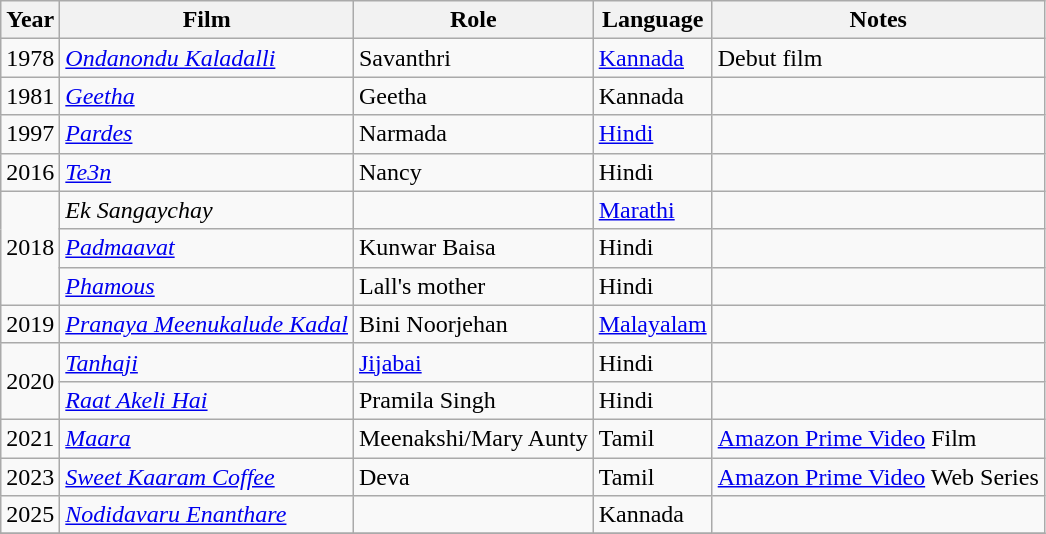<table class="wikitable">
<tr>
<th>Year</th>
<th>Film</th>
<th>Role</th>
<th>Language</th>
<th>Notes</th>
</tr>
<tr>
<td>1978</td>
<td><em><a href='#'>Ondanondu Kaladalli</a></em></td>
<td>Savanthri</td>
<td><a href='#'>Kannada</a></td>
<td>Debut film</td>
</tr>
<tr>
<td>1981</td>
<td><em><a href='#'>Geetha</a></em></td>
<td>Geetha</td>
<td>Kannada</td>
<td></td>
</tr>
<tr>
<td>1997</td>
<td><em><a href='#'>Pardes</a></em></td>
<td>Narmada</td>
<td><a href='#'>Hindi</a></td>
<td></td>
</tr>
<tr>
<td>2016</td>
<td><em><a href='#'>Te3n</a></em></td>
<td>Nancy</td>
<td>Hindi</td>
<td></td>
</tr>
<tr>
<td rowspan=3>2018</td>
<td><em>Ek Sangaychay</em></td>
<td></td>
<td><a href='#'>Marathi</a></td>
<td></td>
</tr>
<tr>
<td><em><a href='#'>Padmaavat</a></em></td>
<td>Kunwar Baisa</td>
<td>Hindi</td>
<td></td>
</tr>
<tr>
<td><em><a href='#'>Phamous</a></em></td>
<td>Lall's mother</td>
<td>Hindi</td>
<td></td>
</tr>
<tr>
<td>2019</td>
<td><em><a href='#'>Pranaya Meenukalude Kadal</a></em></td>
<td>Bini Noorjehan</td>
<td><a href='#'>Malayalam</a></td>
<td></td>
</tr>
<tr>
<td rowspan=2>2020</td>
<td><em><a href='#'>Tanhaji</a></em></td>
<td><a href='#'>Jijabai</a></td>
<td>Hindi</td>
<td></td>
</tr>
<tr>
<td><em><a href='#'>Raat Akeli Hai</a></em></td>
<td>Pramila Singh</td>
<td>Hindi</td>
<td></td>
</tr>
<tr>
<td>2021</td>
<td><em><a href='#'>Maara</a></em></td>
<td>Meenakshi/Mary Aunty</td>
<td>Tamil</td>
<td><a href='#'>Amazon Prime Video</a> Film</td>
</tr>
<tr>
<td>2023</td>
<td><em><a href='#'>Sweet Kaaram Coffee</a></em></td>
<td>Deva</td>
<td>Tamil</td>
<td><a href='#'>Amazon Prime Video</a> Web Series</td>
</tr>
<tr>
<td>2025</td>
<td><em><a href='#'>Nodidavaru Enanthare</a></em></td>
<td></td>
<td>Kannada</td>
<td></td>
</tr>
<tr>
</tr>
</table>
